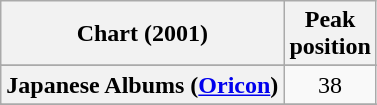<table class="wikitable plainrowheaders sortable" style="text-align:center;">
<tr>
<th>Chart (2001)</th>
<th>Peak<br>position</th>
</tr>
<tr>
</tr>
<tr>
<th scope="row">Japanese Albums (<a href='#'>Oricon</a>)</th>
<td align="center">38</td>
</tr>
<tr>
</tr>
<tr>
</tr>
<tr>
</tr>
<tr>
</tr>
</table>
